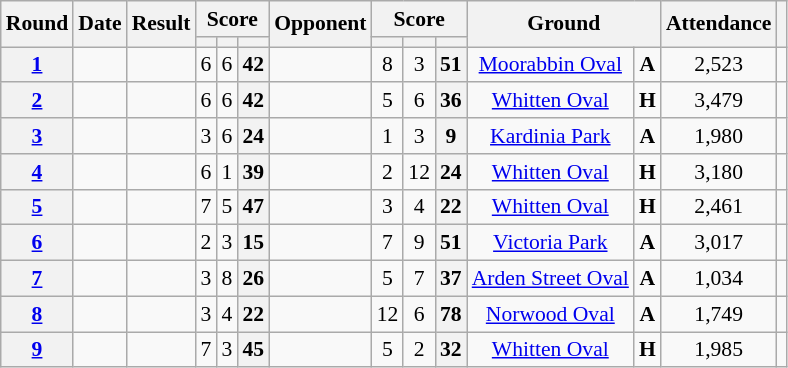<table class="wikitable plainrowheaders sortable" style="font-size:90%; text-align:center;">
<tr>
<th scope="col" rowspan="2">Round</th>
<th scope="col" rowspan="2">Date</th>
<th scope="col" rowspan="2">Result</th>
<th scope="col" colspan="3">Score</th>
<th scope="col" rowspan="2">Opponent</th>
<th scope="col" colspan="3">Score</th>
<th scope="col" rowspan="2" colspan="2">Ground</th>
<th scope="col" rowspan="2">Attendance</th>
<th scope="col" rowspan="2"></th>
</tr>
<tr>
<th scope="col"></th>
<th scope="col"></th>
<th scope="col"></th>
<th scope="col"></th>
<th scope="col"></th>
<th scope="col"></th>
</tr>
<tr>
<th scope="row" style="text-align:center;"><a href='#'>1</a></th>
<td></td>
<td></td>
<td>6</td>
<td>6</td>
<th>42</th>
<td></td>
<td>8</td>
<td>3</td>
<th>51</th>
<td><a href='#'>Moorabbin Oval</a></td>
<td><strong>A</strong></td>
<td>2,523</td>
<td></td>
</tr>
<tr>
<th scope="row" style="text-align:center;"><a href='#'>2</a></th>
<td></td>
<td></td>
<td>6</td>
<td>6</td>
<th>42</th>
<td></td>
<td>5</td>
<td>6</td>
<th>36</th>
<td><a href='#'>Whitten Oval</a></td>
<td><strong>H</strong></td>
<td>3,479</td>
<td></td>
</tr>
<tr>
<th scope="row" style="text-align:center;"><a href='#'>3</a></th>
<td></td>
<td></td>
<td>3</td>
<td>6</td>
<th>24</th>
<td></td>
<td>1</td>
<td>3</td>
<th>9</th>
<td><a href='#'>Kardinia Park</a></td>
<td><strong>A</strong></td>
<td>1,980</td>
<td></td>
</tr>
<tr>
<th scope="row" style="text-align:center;"><a href='#'>4</a></th>
<td></td>
<td></td>
<td>6</td>
<td>1</td>
<th>39</th>
<td></td>
<td>2</td>
<td>12</td>
<th>24</th>
<td><a href='#'>Whitten Oval</a></td>
<td><strong>H</strong></td>
<td>3,180</td>
<td></td>
</tr>
<tr>
<th scope="row" style="text-align:center;"><a href='#'>5</a></th>
<td></td>
<td></td>
<td>7</td>
<td>5</td>
<th>47</th>
<td></td>
<td>3</td>
<td>4</td>
<th>22</th>
<td><a href='#'>Whitten Oval</a></td>
<td><strong>H</strong></td>
<td>2,461</td>
<td></td>
</tr>
<tr>
<th scope="row" style="text-align:center;"><a href='#'>6</a></th>
<td></td>
<td></td>
<td>2</td>
<td>3</td>
<th>15</th>
<td></td>
<td>7</td>
<td>9</td>
<th>51</th>
<td><a href='#'>Victoria Park</a></td>
<td><strong>A</strong></td>
<td>3,017</td>
<td></td>
</tr>
<tr>
<th scope="row" style="text-align:center;"><a href='#'>7</a></th>
<td></td>
<td></td>
<td>3</td>
<td>8</td>
<th>26</th>
<td></td>
<td>5</td>
<td>7</td>
<th>37</th>
<td><a href='#'>Arden Street Oval</a></td>
<td><strong>A</strong></td>
<td>1,034</td>
<td></td>
</tr>
<tr>
<th scope="row" style="text-align:center;"><a href='#'>8</a></th>
<td></td>
<td></td>
<td>3</td>
<td>4</td>
<th>22</th>
<td></td>
<td>12</td>
<td>6</td>
<th>78</th>
<td><a href='#'>Norwood Oval</a></td>
<td><strong>A</strong></td>
<td>1,749</td>
<td></td>
</tr>
<tr>
<th scope="row" style="text-align:center;"><a href='#'>9</a></th>
<td></td>
<td></td>
<td>7</td>
<td>3</td>
<th>45</th>
<td></td>
<td>5</td>
<td>2</td>
<th>32</th>
<td><a href='#'>Whitten Oval</a></td>
<td><strong>H</strong></td>
<td>1,985</td>
<td></td>
</tr>
</table>
